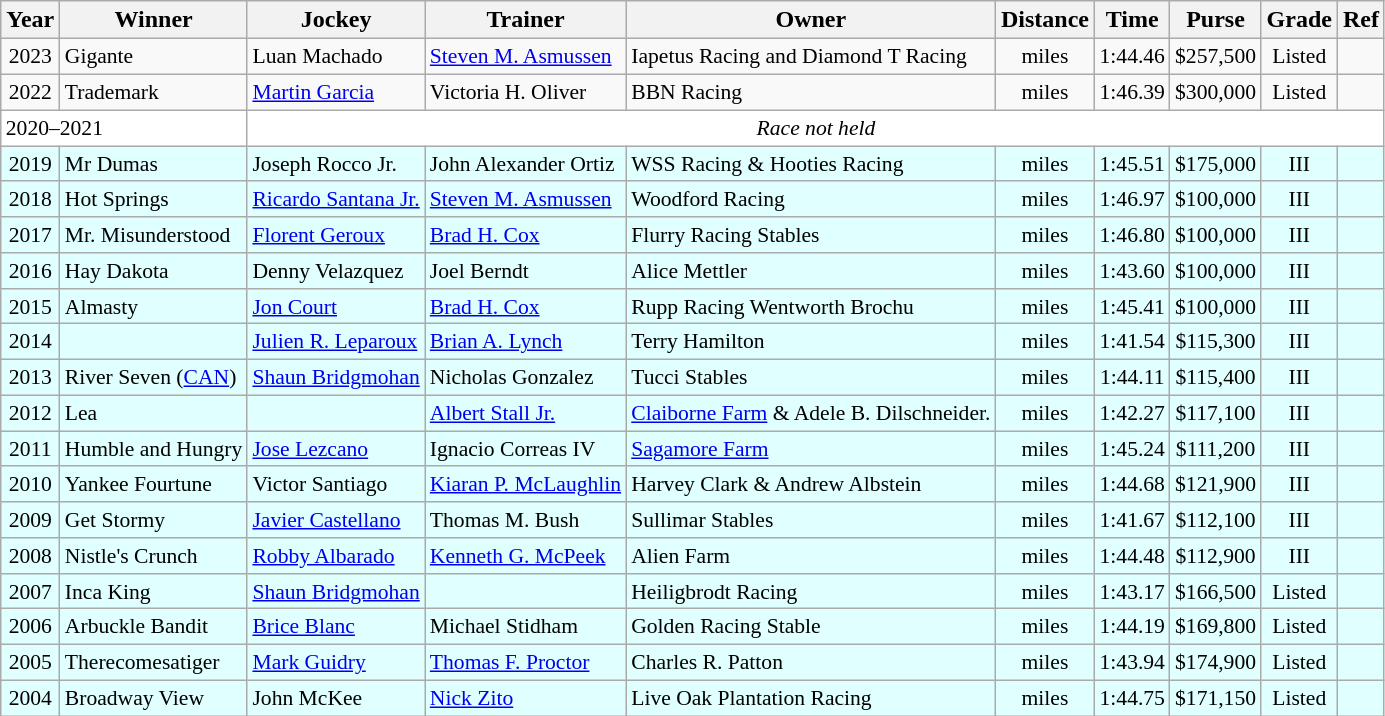<table class="wikitable sortable">
<tr>
<th>Year</th>
<th>Winner</th>
<th>Jockey</th>
<th>Trainer</th>
<th>Owner</th>
<th>Distance</th>
<th>Time</th>
<th>Purse</th>
<th>Grade</th>
<th>Ref</th>
</tr>
<tr style="font-size:90%;  ">
<td align="center">2023</td>
<td>Gigante</td>
<td>Luan Machado</td>
<td><a href='#'>Steven M. Asmussen</a></td>
<td>Iapetus Racing and Diamond T Racing</td>
<td align=center> miles</td>
<td align=center>1:44.46</td>
<td align=center>$257,500</td>
<td align=center>Listed</td>
<td></td>
</tr>
<tr style="font-size:90%;  ">
<td align="center">2022</td>
<td>Trademark</td>
<td><a href='#'>Martin Garcia</a></td>
<td>Victoria H. Oliver</td>
<td>BBN Racing</td>
<td align=center> miles</td>
<td align=center>1:46.39</td>
<td align=center>$300,000</td>
<td align=center>Listed</td>
<td></td>
</tr>
<tr style="font-size:90%; background-color:white">
<td align="left" colspan=2>2020–2021</td>
<td align="center" colspan=9><em>Race not held</em></td>
</tr>
<tr style="font-size:90%; background-color:lightcyan">
<td align=center>2019</td>
<td>Mr Dumas</td>
<td>Joseph Rocco Jr.</td>
<td>John Alexander Ortiz</td>
<td>WSS Racing & Hooties Racing</td>
<td align=center> miles</td>
<td align=center>1:45.51</td>
<td align=center>$175,000</td>
<td align=center>III</td>
<td></td>
</tr>
<tr style="font-size:90%; background-color:lightcyan">
<td align=center>2018</td>
<td>Hot Springs</td>
<td><a href='#'>Ricardo Santana Jr.</a></td>
<td><a href='#'>Steven M. Asmussen</a></td>
<td>Woodford Racing</td>
<td align=center> miles</td>
<td align=center>1:46.97</td>
<td align=center>$100,000</td>
<td align=center>III</td>
<td></td>
</tr>
<tr style="font-size:90%; background-color:lightcyan">
<td align=center>2017</td>
<td>Mr. Misunderstood</td>
<td><a href='#'>Florent Geroux</a></td>
<td><a href='#'>Brad H. Cox</a></td>
<td>Flurry Racing Stables</td>
<td align=center> miles</td>
<td align=center>1:46.80</td>
<td align=center>$100,000</td>
<td align=center>III</td>
<td></td>
</tr>
<tr style="font-size:90%; background-color:lightcyan">
<td align=center>2016</td>
<td>Hay Dakota</td>
<td>Denny Velazquez</td>
<td>Joel Berndt</td>
<td>Alice Mettler</td>
<td align=center> miles</td>
<td align=center>1:43.60</td>
<td align=center>$100,000</td>
<td align=center>III</td>
<td></td>
</tr>
<tr style="font-size:90%; background-color:lightcyan">
<td align=center>2015</td>
<td>Almasty</td>
<td><a href='#'>Jon Court</a></td>
<td><a href='#'>Brad H. Cox</a></td>
<td>Rupp Racing Wentworth Brochu</td>
<td align=center> miles</td>
<td align=center>1:45.41</td>
<td align=center>$100,000</td>
<td align=center>III</td>
<td></td>
</tr>
<tr style="font-size:90%; background-color:lightcyan">
<td align=center>2014</td>
<td></td>
<td><a href='#'>Julien R. Leparoux</a></td>
<td><a href='#'>Brian A. Lynch</a></td>
<td>Terry Hamilton</td>
<td align=center> miles</td>
<td align=center>1:41.54</td>
<td align=center>$115,300</td>
<td align=center>III</td>
<td></td>
</tr>
<tr style="font-size:90%; background-color:lightcyan">
<td align=center>2013</td>
<td>River Seven (<a href='#'>CAN</a>)</td>
<td><a href='#'>Shaun Bridgmohan</a></td>
<td>Nicholas Gonzalez</td>
<td>Tucci Stables</td>
<td align=center> miles</td>
<td align=center>1:44.11</td>
<td align=center>$115,400</td>
<td align=center>III</td>
<td></td>
</tr>
<tr style="font-size:90%; background-color:lightcyan">
<td align=center>2012</td>
<td>Lea</td>
<td></td>
<td><a href='#'>Albert Stall Jr.</a></td>
<td><a href='#'>Claiborne Farm</a> & Adele B. Dilschneider.</td>
<td align=center> miles</td>
<td align=center>1:42.27</td>
<td align=center>$117,100</td>
<td align=center>III</td>
<td></td>
</tr>
<tr style="font-size:90%; background-color:lightcyan">
<td align=center>2011</td>
<td>Humble and Hungry</td>
<td><a href='#'>Jose Lezcano</a></td>
<td>Ignacio Correas IV</td>
<td><a href='#'>Sagamore Farm</a></td>
<td align=center> miles</td>
<td align=center>1:45.24</td>
<td align=center>$111,200</td>
<td align=center>III</td>
<td></td>
</tr>
<tr style="font-size:90%; background-color:lightcyan">
<td align=center>2010</td>
<td>Yankee Fourtune</td>
<td>Victor Santiago</td>
<td><a href='#'>Kiaran P. McLaughlin</a></td>
<td>Harvey Clark & Andrew Albstein</td>
<td align=center> miles</td>
<td align=center>1:44.68</td>
<td align=center>$121,900</td>
<td align=center>III</td>
<td></td>
</tr>
<tr style="font-size:90%; background-color:lightcyan">
<td align=center>2009</td>
<td>Get Stormy</td>
<td><a href='#'>Javier Castellano</a></td>
<td>Thomas M. Bush</td>
<td>Sullimar Stables</td>
<td align=center> miles</td>
<td align=center>1:41.67</td>
<td align=center>$112,100</td>
<td align=center>III</td>
<td></td>
</tr>
<tr style="font-size:90%; background-color:lightcyan">
<td align=center>2008</td>
<td>Nistle's Crunch</td>
<td><a href='#'>Robby Albarado</a></td>
<td><a href='#'>Kenneth G. McPeek</a></td>
<td>Alien Farm</td>
<td align=center> miles</td>
<td align=center>1:44.48</td>
<td align=center>$112,900</td>
<td align=center>III</td>
<td></td>
</tr>
<tr style="font-size:90%; background-color:lightcyan">
<td align=center>2007</td>
<td>Inca King</td>
<td><a href='#'>Shaun Bridgmohan</a></td>
<td></td>
<td>Heiligbrodt Racing</td>
<td align=center> miles</td>
<td align=center>1:43.17</td>
<td align=center>$166,500</td>
<td align=center>Listed</td>
<td></td>
</tr>
<tr style="font-size:90%; background-color:lightcyan">
<td align=center>2006</td>
<td>Arbuckle Bandit</td>
<td><a href='#'>Brice Blanc</a></td>
<td>Michael Stidham</td>
<td>Golden Racing Stable</td>
<td align=center> miles</td>
<td align=center>1:44.19</td>
<td align=center>$169,800</td>
<td align=center>Listed</td>
<td></td>
</tr>
<tr style="font-size:90%; background-color:lightcyan">
<td align=center>2005</td>
<td>Therecomesatiger</td>
<td><a href='#'>Mark Guidry</a></td>
<td><a href='#'>Thomas F. Proctor</a></td>
<td>Charles R. Patton</td>
<td align=center> miles</td>
<td align=center>1:43.94</td>
<td align=center>$174,900</td>
<td align=center>Listed</td>
<td></td>
</tr>
<tr style="font-size:90%; background-color:lightcyan">
<td align=center>2004</td>
<td>Broadway View</td>
<td>John McKee</td>
<td><a href='#'>Nick Zito</a></td>
<td>Live Oak Plantation Racing</td>
<td align=center> miles</td>
<td align=center>1:44.75</td>
<td align=center>$171,150</td>
<td align=center>Listed</td>
<td></td>
</tr>
</table>
